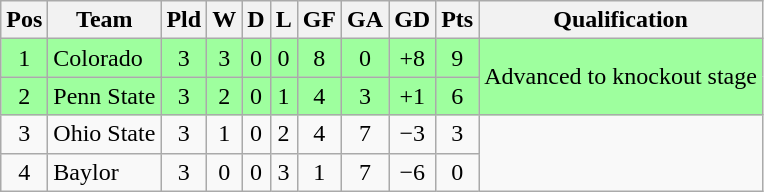<table class="wikitable" style="text-align:center">
<tr>
<th>Pos</th>
<th>Team</th>
<th>Pld</th>
<th>W</th>
<th>D</th>
<th>L</th>
<th>GF</th>
<th>GA</th>
<th>GD</th>
<th>Pts</th>
<th>Qualification</th>
</tr>
<tr bgcolor="#9eff9e">
<td>1</td>
<td style="text-align:left">Colorado</td>
<td>3</td>
<td>3</td>
<td>0</td>
<td>0</td>
<td>8</td>
<td>0</td>
<td>+8</td>
<td>9</td>
<td rowspan="2">Advanced to knockout stage</td>
</tr>
<tr bgcolor="#9eff9e">
<td>2</td>
<td style="text-align:left">Penn State</td>
<td>3</td>
<td>2</td>
<td>0</td>
<td>1</td>
<td>4</td>
<td>3</td>
<td>+1</td>
<td>6</td>
</tr>
<tr>
<td>3</td>
<td style="text-align:left">Ohio State</td>
<td>3</td>
<td>1</td>
<td>0</td>
<td>2</td>
<td>4</td>
<td>7</td>
<td>−3</td>
<td>3</td>
<td rowspan="2"></td>
</tr>
<tr>
<td>4</td>
<td style="text-align:left">Baylor</td>
<td>3</td>
<td>0</td>
<td>0</td>
<td>3</td>
<td>1</td>
<td>7</td>
<td>−6</td>
<td>0</td>
</tr>
</table>
